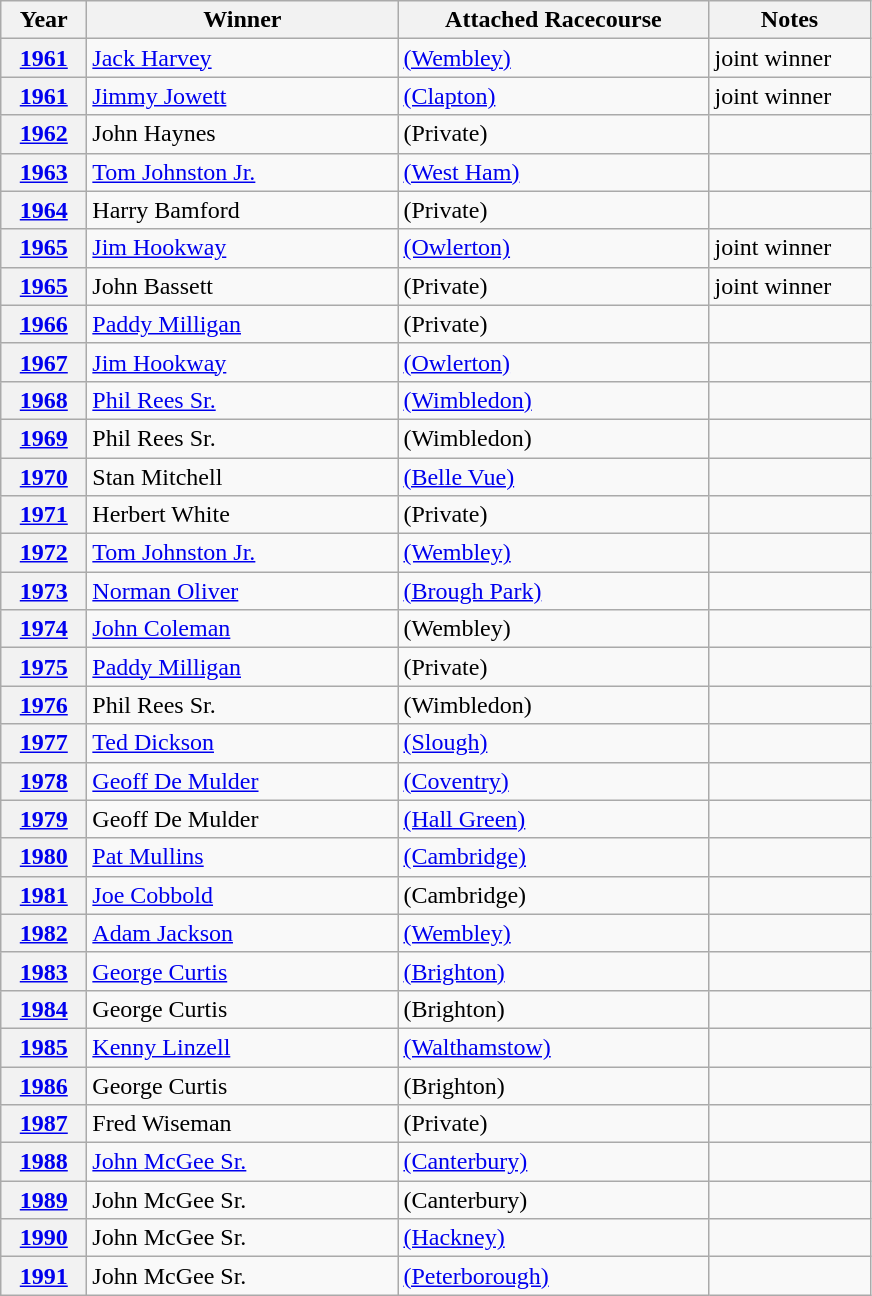<table class="wikitable">
<tr>
<th width=50>Year</th>
<th width=200>Winner</th>
<th width=200>Attached Racecourse</th>
<th width=100>Notes</th>
</tr>
<tr>
<th><a href='#'>1961</a></th>
<td><a href='#'>Jack Harvey</a></td>
<td><a href='#'>(Wembley)</a></td>
<td>joint winner</td>
</tr>
<tr>
<th><a href='#'>1961</a></th>
<td><a href='#'>Jimmy Jowett</a></td>
<td><a href='#'>(Clapton)</a></td>
<td>joint winner</td>
</tr>
<tr>
<th><a href='#'>1962</a></th>
<td>John Haynes</td>
<td>(Private)</td>
<td></td>
</tr>
<tr>
<th><a href='#'>1963</a></th>
<td><a href='#'>Tom Johnston Jr.</a></td>
<td><a href='#'>(West Ham)</a></td>
<td></td>
</tr>
<tr>
<th><a href='#'>1964</a></th>
<td>Harry Bamford</td>
<td>(Private)</td>
<td></td>
</tr>
<tr>
<th><a href='#'>1965</a></th>
<td><a href='#'>Jim Hookway</a></td>
<td><a href='#'>(Owlerton)</a></td>
<td>joint winner</td>
</tr>
<tr>
<th><a href='#'>1965</a></th>
<td>John Bassett</td>
<td>(Private)</td>
<td>joint winner</td>
</tr>
<tr>
<th><a href='#'>1966</a></th>
<td><a href='#'>Paddy Milligan</a></td>
<td>(Private)</td>
<td></td>
</tr>
<tr>
<th><a href='#'>1967</a></th>
<td><a href='#'>Jim Hookway</a></td>
<td><a href='#'>(Owlerton)</a></td>
<td></td>
</tr>
<tr>
<th><a href='#'>1968</a></th>
<td><a href='#'>Phil Rees Sr.</a></td>
<td><a href='#'>(Wimbledon)</a></td>
<td></td>
</tr>
<tr>
<th><a href='#'>1969</a></th>
<td>Phil Rees Sr.</td>
<td>(Wimbledon)</td>
<td></td>
</tr>
<tr>
<th><a href='#'>1970</a></th>
<td>Stan Mitchell</td>
<td><a href='#'>(Belle Vue)</a></td>
<td></td>
</tr>
<tr>
<th><a href='#'>1971</a></th>
<td>Herbert White</td>
<td>(Private)</td>
<td></td>
</tr>
<tr>
<th><a href='#'>1972</a></th>
<td><a href='#'>Tom Johnston Jr.</a></td>
<td><a href='#'>(Wembley)</a></td>
<td></td>
</tr>
<tr>
<th><a href='#'>1973</a></th>
<td><a href='#'>Norman Oliver</a></td>
<td><a href='#'>(Brough Park)</a></td>
<td></td>
</tr>
<tr>
<th><a href='#'>1974</a></th>
<td><a href='#'>John Coleman</a></td>
<td>(Wembley)</td>
<td></td>
</tr>
<tr>
<th><a href='#'>1975</a></th>
<td><a href='#'>Paddy Milligan</a></td>
<td>(Private)</td>
<td></td>
</tr>
<tr>
<th><a href='#'>1976</a></th>
<td>Phil Rees Sr.</td>
<td>(Wimbledon)</td>
<td></td>
</tr>
<tr>
<th><a href='#'>1977</a></th>
<td><a href='#'>Ted Dickson</a></td>
<td><a href='#'>(Slough)</a></td>
<td></td>
</tr>
<tr>
<th><a href='#'>1978</a></th>
<td><a href='#'>Geoff De Mulder</a></td>
<td><a href='#'>(Coventry)</a></td>
<td></td>
</tr>
<tr>
<th><a href='#'>1979</a></th>
<td>Geoff De Mulder</td>
<td><a href='#'>(Hall Green)</a></td>
<td></td>
</tr>
<tr>
<th><a href='#'>1980</a></th>
<td><a href='#'>Pat Mullins</a></td>
<td><a href='#'>(Cambridge)</a></td>
<td></td>
</tr>
<tr>
<th><a href='#'>1981</a></th>
<td><a href='#'>Joe Cobbold</a></td>
<td>(Cambridge)</td>
<td></td>
</tr>
<tr>
<th><a href='#'>1982</a></th>
<td><a href='#'>Adam Jackson</a></td>
<td><a href='#'>(Wembley)</a></td>
<td></td>
</tr>
<tr>
<th><a href='#'>1983</a></th>
<td><a href='#'>George Curtis</a></td>
<td><a href='#'>(Brighton)</a></td>
<td></td>
</tr>
<tr>
<th><a href='#'>1984</a></th>
<td>George Curtis</td>
<td>(Brighton)</td>
<td></td>
</tr>
<tr>
<th><a href='#'>1985</a></th>
<td><a href='#'>Kenny Linzell</a></td>
<td><a href='#'>(Walthamstow)</a></td>
<td></td>
</tr>
<tr>
<th><a href='#'>1986</a></th>
<td>George Curtis</td>
<td>(Brighton)</td>
<td></td>
</tr>
<tr>
<th><a href='#'>1987</a></th>
<td>Fred Wiseman</td>
<td>(Private)</td>
<td></td>
</tr>
<tr>
<th><a href='#'>1988</a></th>
<td><a href='#'>John McGee Sr.</a></td>
<td><a href='#'>(Canterbury)</a></td>
<td></td>
</tr>
<tr>
<th><a href='#'>1989</a></th>
<td>John McGee Sr.</td>
<td>(Canterbury)</td>
<td></td>
</tr>
<tr>
<th><a href='#'>1990</a></th>
<td>John McGee Sr.</td>
<td><a href='#'>(Hackney)</a></td>
<td></td>
</tr>
<tr>
<th><a href='#'>1991</a></th>
<td>John McGee Sr.</td>
<td><a href='#'>(Peterborough)</a></td>
<td></td>
</tr>
</table>
